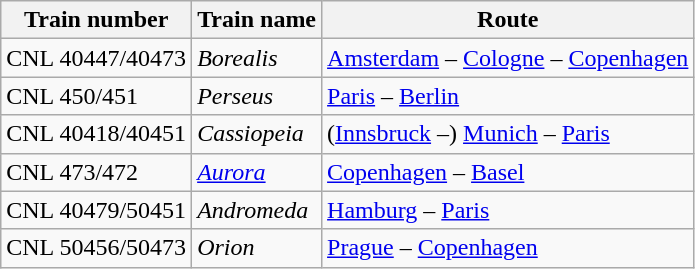<table class="wikitable float-right">
<tr class="hintergrundfarbe5">
<th style="width:100px;">Train number</th>
<th>Train name</th>
<th>Route</th>
</tr>
<tr>
<td>CNL 40447/40473</td>
<td><em>Borealis</em></td>
<td><a href='#'>Amsterdam</a> – <a href='#'>Cologne</a> – <a href='#'>Copenhagen</a></td>
</tr>
<tr>
<td>CNL 450/451</td>
<td><em>Perseus</em></td>
<td><a href='#'>Paris</a> – <a href='#'>Berlin</a></td>
</tr>
<tr>
<td>CNL 40418/40451</td>
<td><em>Cassiopeia</em></td>
<td>(<a href='#'>Innsbruck</a> –) <a href='#'>Munich</a> – <a href='#'>Paris</a></td>
</tr>
<tr>
<td>CNL 473/472</td>
<td><a href='#'><em>Aurora</em></a></td>
<td><a href='#'>Copenhagen</a> – <a href='#'>Basel</a></td>
</tr>
<tr>
<td>CNL 40479/50451</td>
<td><em>Andromeda</em></td>
<td><a href='#'>Hamburg</a> – <a href='#'>Paris</a></td>
</tr>
<tr>
<td>CNL 50456/50473</td>
<td><em>Orion</em></td>
<td><a href='#'>Prague</a> – <a href='#'>Copenhagen</a></td>
</tr>
</table>
